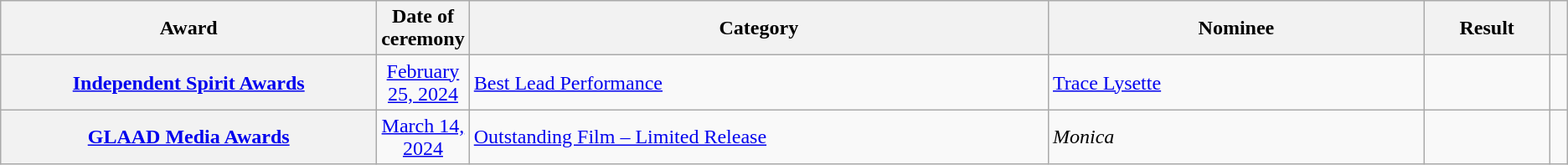<table class="wikitable sortable plainrowheaders">
<tr>
<th scope="col" Width=24%>Award</th>
<th scope="col" Width=4%>Date of ceremony</th>
<th scope="col">Category</th>
<th scope="col" Width=24%>Nominee</th>
<th scope="col" style="width:8%;">Result</th>
<th scope="col" class="unsortable"></th>
</tr>
<tr>
<th scope="row"><a href='#'>Independent Spirit Awards</a></th>
<td style="text-align:center;"><a href='#'>February 25, 2024</a></td>
<td><a href='#'>Best Lead Performance</a></td>
<td><a href='#'>Trace Lysette</a></td>
<td></td>
<td style="text-align:center;"></td>
</tr>
<tr>
<th scope="row"><a href='#'>GLAAD Media Awards</a></th>
<td style="text-align:center;"><a href='#'>March 14, 2024</a></td>
<td><a href='#'>Outstanding Film – Limited Release</a></td>
<td><em>Monica</em></td>
<td></td>
<td style="text-align:center;"></td>
</tr>
</table>
